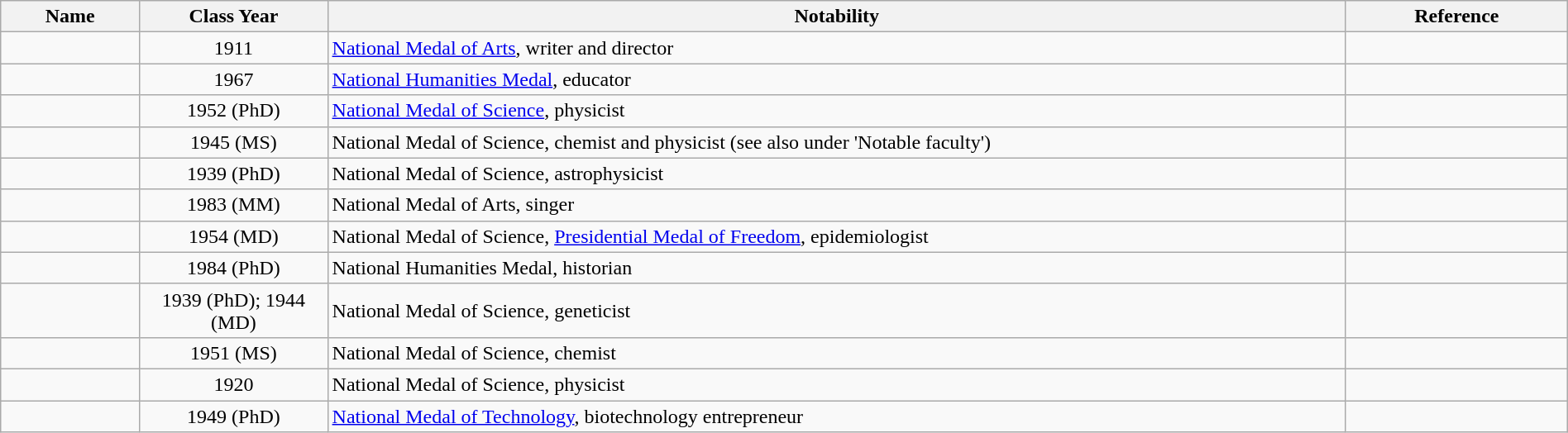<table class="wikitable sortable" style="width:100%">
<tr>
<th style="width:*;">Name</th>
<th style="width:12%;">Class Year</th>
<th style="width:65%;" class="unsortable">Notability</th>
<th style="width:*;" class="unsortable">Reference</th>
</tr>
<tr>
<td></td>
<td style="text-align:center;">1911</td>
<td><a href='#'>National Medal of Arts</a>, writer and director</td>
<td style="text-align:center;"></td>
</tr>
<tr>
<td></td>
<td style="text-align:center;">1967</td>
<td><a href='#'>National Humanities Medal</a>, educator</td>
<td style="text-align:center;"></td>
</tr>
<tr>
<td></td>
<td style="text-align:center;">1952 (PhD)</td>
<td><a href='#'>National Medal of Science</a>, physicist</td>
<td style="text-align:center;"></td>
</tr>
<tr>
<td></td>
<td style="text-align:center;">1945 (MS)</td>
<td>National Medal of Science, chemist and physicist (see also under 'Notable faculty')</td>
<td style="text-align:center;"></td>
</tr>
<tr>
<td></td>
<td style="text-align:center;">1939 (PhD)</td>
<td>National Medal of Science, astrophysicist</td>
<td style="text-align:center;"></td>
</tr>
<tr>
<td></td>
<td style="text-align:center;">1983 (MM)</td>
<td>National Medal of Arts, singer</td>
<td style="text-align:center;"></td>
</tr>
<tr>
<td></td>
<td style="text-align:center;">1954 (MD)</td>
<td>National Medal of Science, <a href='#'>Presidential Medal of Freedom</a>, epidemiologist</td>
<td style="text-align:center;"></td>
</tr>
<tr>
<td></td>
<td style="text-align:center;">1984 (PhD)</td>
<td>National Humanities Medal, historian</td>
<td style="text-align:center;"></td>
</tr>
<tr>
<td></td>
<td style="text-align:center;">1939 (PhD); 1944 (MD)</td>
<td>National Medal of Science, geneticist</td>
<td style="text-align:center;"></td>
</tr>
<tr>
<td></td>
<td style="text-align:center;">1951 (MS)</td>
<td>National Medal of Science, chemist</td>
<td style="text-align:center;"></td>
</tr>
<tr>
<td></td>
<td style="text-align:center;">1920</td>
<td>National Medal of Science, physicist</td>
<td style="text-align:center;"></td>
</tr>
<tr>
<td></td>
<td style="text-align:center;">1949 (PhD)</td>
<td><a href='#'>National Medal of Technology</a>, biotechnology entrepreneur</td>
<td style="text-align:center;"></td>
</tr>
</table>
